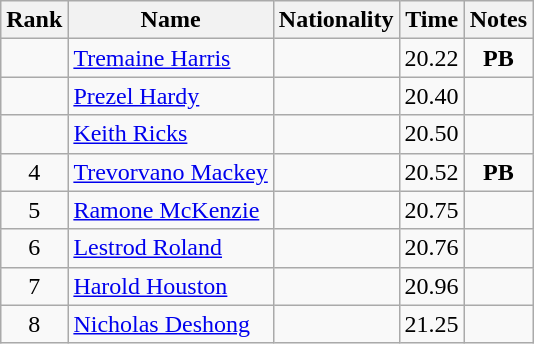<table class="wikitable sortable" style="text-align:center">
<tr>
<th>Rank</th>
<th>Name</th>
<th>Nationality</th>
<th>Time</th>
<th>Notes</th>
</tr>
<tr>
<td></td>
<td align=left><a href='#'>Tremaine Harris</a></td>
<td align=left></td>
<td>20.22</td>
<td><strong>PB</strong></td>
</tr>
<tr>
<td></td>
<td align=left><a href='#'>Prezel Hardy</a></td>
<td align=left></td>
<td>20.40</td>
<td></td>
</tr>
<tr>
<td></td>
<td align=left><a href='#'>Keith Ricks</a></td>
<td align=left></td>
<td>20.50</td>
<td></td>
</tr>
<tr>
<td>4</td>
<td align=left><a href='#'>Trevorvano Mackey</a></td>
<td align=left></td>
<td>20.52</td>
<td><strong>PB</strong></td>
</tr>
<tr>
<td>5</td>
<td align=left><a href='#'>Ramone McKenzie</a></td>
<td align=left></td>
<td>20.75</td>
<td></td>
</tr>
<tr>
<td>6</td>
<td align=left><a href='#'>Lestrod Roland</a></td>
<td align=left></td>
<td>20.76</td>
<td></td>
</tr>
<tr>
<td>7</td>
<td align=left><a href='#'>Harold Houston</a></td>
<td align=left></td>
<td>20.96</td>
<td></td>
</tr>
<tr>
<td>8</td>
<td align=left><a href='#'>Nicholas Deshong</a></td>
<td align=left></td>
<td>21.25</td>
<td></td>
</tr>
</table>
